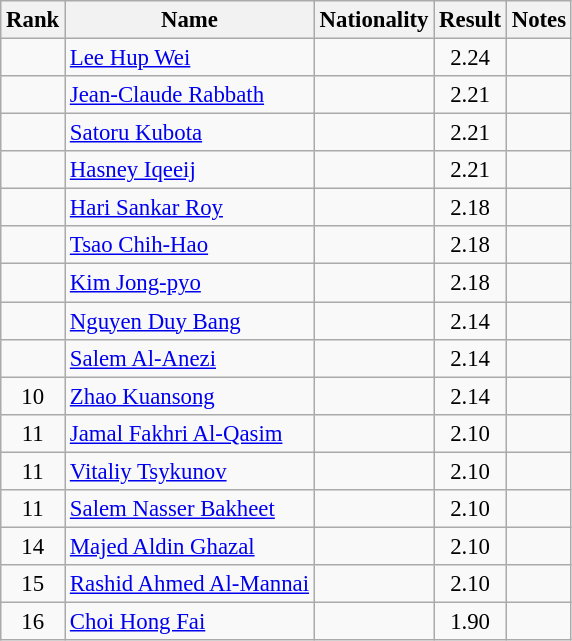<table class="wikitable sortable" style="text-align:center;font-size:95%">
<tr>
<th>Rank</th>
<th>Name</th>
<th>Nationality</th>
<th>Result</th>
<th>Notes</th>
</tr>
<tr>
<td></td>
<td align=left><a href='#'>Lee Hup Wei</a></td>
<td align=left></td>
<td>2.24</td>
<td></td>
</tr>
<tr>
<td></td>
<td align=left><a href='#'>Jean-Claude Rabbath</a></td>
<td align=left></td>
<td>2.21</td>
<td></td>
</tr>
<tr>
<td></td>
<td align=left><a href='#'>Satoru Kubota</a></td>
<td align=left></td>
<td>2.21</td>
<td></td>
</tr>
<tr>
<td></td>
<td align=left><a href='#'>Hasney Iqeeij</a></td>
<td align=left></td>
<td>2.21</td>
<td></td>
</tr>
<tr>
<td></td>
<td align=left><a href='#'>Hari Sankar Roy</a></td>
<td align=left></td>
<td>2.18</td>
<td></td>
</tr>
<tr>
<td></td>
<td align=left><a href='#'>Tsao Chih-Hao</a></td>
<td align=left></td>
<td>2.18</td>
<td></td>
</tr>
<tr>
<td></td>
<td align=left><a href='#'>Kim Jong-pyo</a></td>
<td align=left></td>
<td>2.18</td>
<td></td>
</tr>
<tr>
<td></td>
<td align=left><a href='#'>Nguyen Duy Bang</a></td>
<td align=left></td>
<td>2.14</td>
<td></td>
</tr>
<tr>
<td></td>
<td align=left><a href='#'>Salem Al-Anezi</a></td>
<td align=left></td>
<td>2.14</td>
<td></td>
</tr>
<tr>
<td>10</td>
<td align=left><a href='#'>Zhao Kuansong</a></td>
<td align=left></td>
<td>2.14</td>
<td></td>
</tr>
<tr>
<td>11</td>
<td align=left><a href='#'>Jamal Fakhri Al-Qasim</a></td>
<td align=left></td>
<td>2.10</td>
<td></td>
</tr>
<tr>
<td>11</td>
<td align=left><a href='#'>Vitaliy Tsykunov</a></td>
<td align=left></td>
<td>2.10</td>
<td></td>
</tr>
<tr>
<td>11</td>
<td align=left><a href='#'>Salem Nasser Bakheet</a></td>
<td align=left></td>
<td>2.10</td>
<td></td>
</tr>
<tr>
<td>14</td>
<td align=left><a href='#'>Majed Aldin Ghazal</a></td>
<td align=left></td>
<td>2.10</td>
<td></td>
</tr>
<tr>
<td>15</td>
<td align=left><a href='#'>Rashid Ahmed Al-Mannai</a></td>
<td align=left></td>
<td>2.10</td>
<td></td>
</tr>
<tr>
<td>16</td>
<td align=left><a href='#'>Choi Hong Fai</a></td>
<td align=left></td>
<td>1.90</td>
<td></td>
</tr>
</table>
